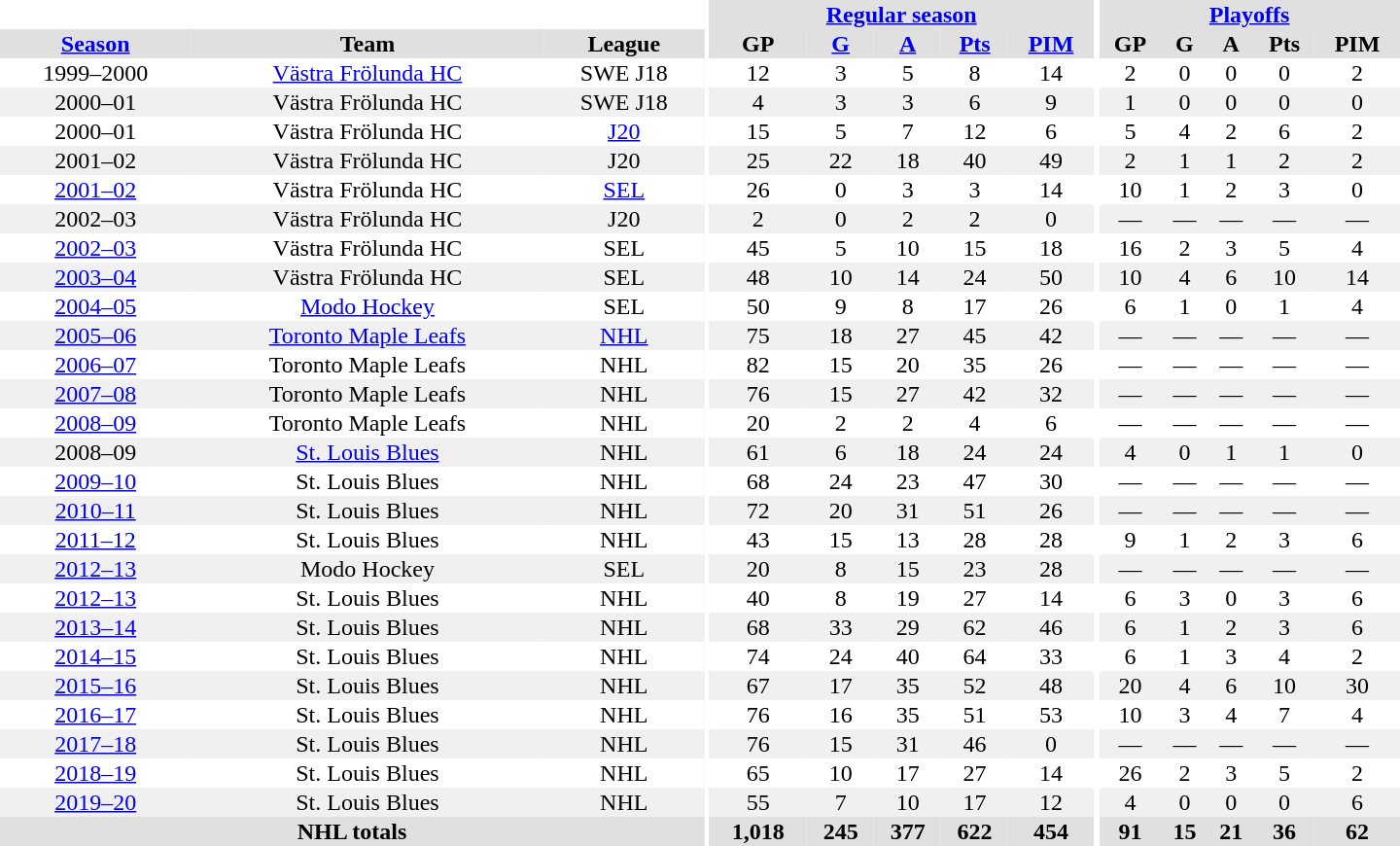<table border="0" cellpadding="1" cellspacing="0" style="text-align:center; width:60em">
<tr bgcolor="#e0e0e0">
<th colspan="3" bgcolor="#ffffff"></th>
<th rowspan="100" bgcolor="#ffffff"></th>
<th colspan="5"><a href='#'>Regular season</a></th>
<th rowspan="100" bgcolor="#ffffff"></th>
<th colspan="5"><a href='#'>Playoffs</a></th>
</tr>
<tr bgcolor="#e0e0e0">
<th><a href='#'>Season</a></th>
<th>Team</th>
<th>League</th>
<th>GP</th>
<th><a href='#'>G</a></th>
<th><a href='#'>A</a></th>
<th><a href='#'>Pts</a></th>
<th><a href='#'>PIM</a></th>
<th>GP</th>
<th>G</th>
<th>A</th>
<th>Pts</th>
<th>PIM</th>
</tr>
<tr>
<td>1999–2000</td>
<td><a href='#'>Västra Frölunda HC</a></td>
<td>SWE J18</td>
<td>12</td>
<td>3</td>
<td>5</td>
<td>8</td>
<td>14</td>
<td>2</td>
<td>0</td>
<td>0</td>
<td>0</td>
<td>2</td>
</tr>
<tr bgcolor="#f0f0f0">
<td>2000–01</td>
<td>Västra Frölunda HC</td>
<td>SWE J18</td>
<td>4</td>
<td>3</td>
<td>3</td>
<td>6</td>
<td>9</td>
<td>1</td>
<td>0</td>
<td>0</td>
<td>0</td>
<td>0</td>
</tr>
<tr>
<td>2000–01</td>
<td>Västra Frölunda HC</td>
<td><a href='#'>J20</a></td>
<td>15</td>
<td>5</td>
<td>7</td>
<td>12</td>
<td>6</td>
<td>5</td>
<td>4</td>
<td>2</td>
<td>6</td>
<td>2</td>
</tr>
<tr bgcolor="#f0f0f0">
<td>2001–02</td>
<td>Västra Frölunda HC</td>
<td>J20</td>
<td>25</td>
<td>22</td>
<td>18</td>
<td>40</td>
<td>49</td>
<td>2</td>
<td>1</td>
<td>1</td>
<td>2</td>
<td>2</td>
</tr>
<tr>
<td><a href='#'>2001–02</a></td>
<td>Västra Frölunda HC</td>
<td><a href='#'>SEL</a></td>
<td>26</td>
<td>0</td>
<td>3</td>
<td>3</td>
<td>14</td>
<td>10</td>
<td>1</td>
<td>2</td>
<td>3</td>
<td>0</td>
</tr>
<tr bgcolor="#f0f0f0">
<td>2002–03</td>
<td>Västra Frölunda HC</td>
<td>J20</td>
<td>2</td>
<td>0</td>
<td>2</td>
<td>2</td>
<td>0</td>
<td>—</td>
<td>—</td>
<td>—</td>
<td>—</td>
<td>—</td>
</tr>
<tr>
<td><a href='#'>2002–03</a></td>
<td>Västra Frölunda HC</td>
<td>SEL</td>
<td>45</td>
<td>5</td>
<td>10</td>
<td>15</td>
<td>18</td>
<td>16</td>
<td>2</td>
<td>3</td>
<td>5</td>
<td>4</td>
</tr>
<tr bgcolor="#f0f0f0">
<td><a href='#'>2003–04</a></td>
<td>Västra Frölunda HC</td>
<td>SEL</td>
<td>48</td>
<td>10</td>
<td>14</td>
<td>24</td>
<td>50</td>
<td>10</td>
<td>4</td>
<td>6</td>
<td>10</td>
<td>14</td>
</tr>
<tr>
<td><a href='#'>2004–05</a></td>
<td><a href='#'>Modo Hockey</a></td>
<td>SEL</td>
<td>50</td>
<td>9</td>
<td>8</td>
<td>17</td>
<td>26</td>
<td>6</td>
<td>1</td>
<td>0</td>
<td>1</td>
<td>4</td>
</tr>
<tr bgcolor="#f0f0f0">
<td><a href='#'>2005–06</a></td>
<td><a href='#'>Toronto Maple Leafs</a></td>
<td><a href='#'>NHL</a></td>
<td>75</td>
<td>18</td>
<td>27</td>
<td>45</td>
<td>42</td>
<td>—</td>
<td>—</td>
<td>—</td>
<td>—</td>
<td>—</td>
</tr>
<tr>
<td><a href='#'>2006–07</a></td>
<td>Toronto Maple Leafs</td>
<td>NHL</td>
<td>82</td>
<td>15</td>
<td>20</td>
<td>35</td>
<td>26</td>
<td>—</td>
<td>—</td>
<td>—</td>
<td>—</td>
<td>—</td>
</tr>
<tr bgcolor="#f0f0f0">
<td><a href='#'>2007–08</a></td>
<td>Toronto Maple Leafs</td>
<td>NHL</td>
<td>76</td>
<td>15</td>
<td>27</td>
<td>42</td>
<td>32</td>
<td>—</td>
<td>—</td>
<td>—</td>
<td>—</td>
<td>—</td>
</tr>
<tr>
<td><a href='#'>2008–09</a></td>
<td>Toronto Maple Leafs</td>
<td>NHL</td>
<td>20</td>
<td>2</td>
<td>2</td>
<td>4</td>
<td>6</td>
<td>—</td>
<td>—</td>
<td>—</td>
<td>—</td>
<td>—</td>
</tr>
<tr bgcolor="#f0f0f0">
<td>2008–09</td>
<td><a href='#'>St. Louis Blues</a></td>
<td>NHL</td>
<td>61</td>
<td>6</td>
<td>18</td>
<td>24</td>
<td>24</td>
<td>4</td>
<td>0</td>
<td>1</td>
<td>1</td>
<td>0</td>
</tr>
<tr>
<td><a href='#'>2009–10</a></td>
<td>St. Louis Blues</td>
<td>NHL</td>
<td>68</td>
<td>24</td>
<td>23</td>
<td>47</td>
<td>30</td>
<td>—</td>
<td>—</td>
<td>—</td>
<td>—</td>
<td>—</td>
</tr>
<tr bgcolor="#f0f0f0">
<td><a href='#'>2010–11</a></td>
<td>St. Louis Blues</td>
<td>NHL</td>
<td>72</td>
<td>20</td>
<td>31</td>
<td>51</td>
<td>26</td>
<td>—</td>
<td>—</td>
<td>—</td>
<td>—</td>
<td>—</td>
</tr>
<tr>
<td><a href='#'>2011–12</a></td>
<td>St. Louis Blues</td>
<td>NHL</td>
<td>43</td>
<td>15</td>
<td>13</td>
<td>28</td>
<td>28</td>
<td>9</td>
<td>1</td>
<td>2</td>
<td>3</td>
<td>6</td>
</tr>
<tr bgcolor="#f0f0f0">
<td><a href='#'>2012–13</a></td>
<td>Modo Hockey</td>
<td>SEL</td>
<td>20</td>
<td>8</td>
<td>15</td>
<td>23</td>
<td>28</td>
<td>—</td>
<td>—</td>
<td>—</td>
<td>—</td>
<td>—</td>
</tr>
<tr>
<td><a href='#'>2012–13</a></td>
<td>St. Louis Blues</td>
<td>NHL</td>
<td>40</td>
<td>8</td>
<td>19</td>
<td>27</td>
<td>14</td>
<td>6</td>
<td>3</td>
<td>0</td>
<td>3</td>
<td>6</td>
</tr>
<tr bgcolor="#f0f0f0">
<td><a href='#'>2013–14</a></td>
<td>St. Louis Blues</td>
<td>NHL</td>
<td>68</td>
<td>33</td>
<td>29</td>
<td>62</td>
<td>46</td>
<td>6</td>
<td>1</td>
<td>2</td>
<td>3</td>
<td>6</td>
</tr>
<tr>
<td><a href='#'>2014–15</a></td>
<td>St. Louis Blues</td>
<td>NHL</td>
<td>74</td>
<td>24</td>
<td>40</td>
<td>64</td>
<td>33</td>
<td>6</td>
<td>1</td>
<td>3</td>
<td>4</td>
<td>2</td>
</tr>
<tr bgcolor="#f0f0f0">
<td><a href='#'>2015–16</a></td>
<td>St. Louis Blues</td>
<td>NHL</td>
<td>67</td>
<td>17</td>
<td>35</td>
<td>52</td>
<td>48</td>
<td>20</td>
<td>4</td>
<td>6</td>
<td>10</td>
<td>30</td>
</tr>
<tr>
<td><a href='#'>2016–17</a></td>
<td>St. Louis Blues</td>
<td>NHL</td>
<td>76</td>
<td>16</td>
<td>35</td>
<td>51</td>
<td>53</td>
<td>10</td>
<td>3</td>
<td>4</td>
<td>7</td>
<td>4</td>
</tr>
<tr bgcolor="#f0f0f0">
<td><a href='#'>2017–18</a></td>
<td>St. Louis Blues</td>
<td>NHL</td>
<td>76</td>
<td>15</td>
<td>31</td>
<td>46</td>
<td>0</td>
<td>—</td>
<td>—</td>
<td>—</td>
<td>—</td>
<td>—</td>
</tr>
<tr>
<td><a href='#'>2018–19</a></td>
<td>St. Louis Blues</td>
<td>NHL</td>
<td>65</td>
<td>10</td>
<td>17</td>
<td>27</td>
<td>14</td>
<td>26</td>
<td>2</td>
<td>3</td>
<td>5</td>
<td>2</td>
</tr>
<tr bgcolor="#f0f0f0">
<td><a href='#'>2019–20</a></td>
<td>St. Louis Blues</td>
<td>NHL</td>
<td>55</td>
<td>7</td>
<td>10</td>
<td>17</td>
<td>12</td>
<td>4</td>
<td>0</td>
<td>0</td>
<td>0</td>
<td>6</td>
</tr>
<tr bgcolor="#e0e0e0">
<th colspan="3">NHL totals</th>
<th>1,018</th>
<th>245</th>
<th>377</th>
<th>622</th>
<th>454</th>
<th>91</th>
<th>15</th>
<th>21</th>
<th>36</th>
<th>62</th>
</tr>
</table>
